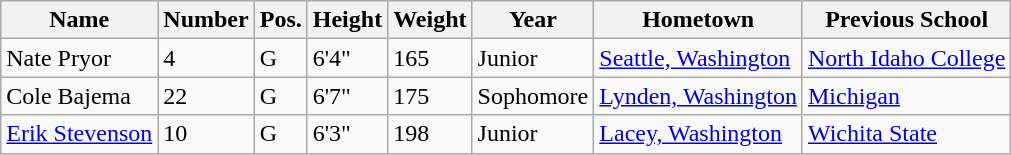<table class="wikitable sortable" border="1">
<tr>
<th>Name</th>
<th>Number</th>
<th>Pos.</th>
<th>Height</th>
<th>Weight</th>
<th>Year</th>
<th>Hometown</th>
<th class="unsortable">Previous School</th>
</tr>
<tr>
<td>Nate Pryor</td>
<td>4</td>
<td>G</td>
<td>6'4"</td>
<td>165</td>
<td>Junior</td>
<td><a href='#'>Seattle, Washington</a></td>
<td><a href='#'>North Idaho College</a></td>
</tr>
<tr>
<td>Cole Bajema</td>
<td>22</td>
<td>G</td>
<td>6'7"</td>
<td>175</td>
<td>Sophomore</td>
<td><a href='#'>Lynden, Washington</a></td>
<td><a href='#'>Michigan</a></td>
</tr>
<tr>
<td><a href='#'>Erik Stevenson</a></td>
<td>10</td>
<td>G</td>
<td>6'3"</td>
<td>198</td>
<td>Junior</td>
<td><a href='#'>Lacey, Washington</a></td>
<td><a href='#'>Wichita State</a></td>
</tr>
</table>
